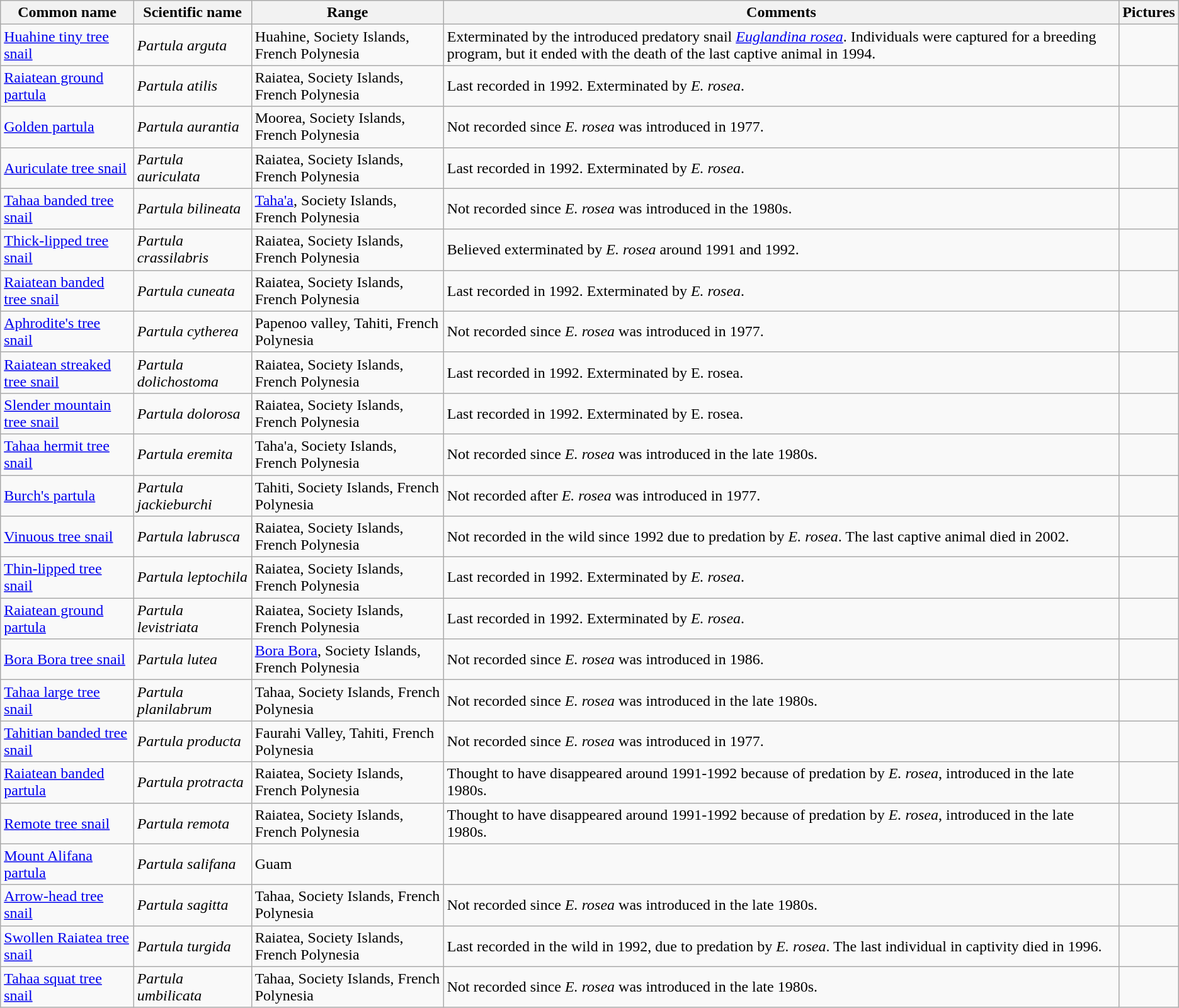<table class="wikitable sortable">
<tr>
<th>Common name</th>
<th>Scientific name</th>
<th>Range</th>
<th class="unsortable">Comments</th>
<th class="unsortable">Pictures</th>
</tr>
<tr>
<td><a href='#'>Huahine tiny tree snail</a></td>
<td><em>Partula arguta</em></td>
<td>Huahine, Society Islands, French Polynesia</td>
<td>Exterminated by the introduced predatory snail <em><a href='#'>Euglandina rosea</a></em>. Individuals were captured for a breeding program, but it ended with the death of the last captive animal in 1994.</td>
<td></td>
</tr>
<tr>
<td><a href='#'>Raiatean ground partula</a></td>
<td><em>Partula atilis</em></td>
<td>Raiatea, Society Islands, French Polynesia</td>
<td>Last recorded in 1992. Exterminated by <em>E. rosea</em>.</td>
<td></td>
</tr>
<tr>
<td><a href='#'>Golden partula</a></td>
<td><em>Partula aurantia</em></td>
<td>Moorea, Society Islands, French Polynesia</td>
<td>Not recorded since <em>E. rosea</em> was introduced in 1977.</td>
<td></td>
</tr>
<tr>
<td><a href='#'>Auriculate tree snail</a></td>
<td><em>Partula auriculata</em></td>
<td>Raiatea, Society Islands, French Polynesia</td>
<td>Last recorded in 1992. Exterminated by <em>E. rosea</em>.</td>
<td></td>
</tr>
<tr>
<td><a href='#'>Tahaa banded tree snail</a></td>
<td><em>Partula bilineata</em></td>
<td><a href='#'>Taha'a</a>, Society Islands, French Polynesia</td>
<td>Not recorded since <em>E. rosea</em> was introduced in the 1980s.</td>
<td></td>
</tr>
<tr>
<td><a href='#'>Thick-lipped tree snail</a></td>
<td><em>Partula crassilabris</em></td>
<td>Raiatea, Society Islands, French Polynesia</td>
<td>Believed exterminated by <em>E. rosea</em> around 1991 and 1992.</td>
<td></td>
</tr>
<tr>
<td><a href='#'>Raiatean banded tree snail</a></td>
<td><em>Partula cuneata</em></td>
<td>Raiatea, Society Islands, French Polynesia</td>
<td>Last recorded in 1992. Exterminated by <em>E. rosea</em>.</td>
<td></td>
</tr>
<tr>
<td><a href='#'>Aphrodite's tree snail</a></td>
<td><em>Partula cytherea</em></td>
<td>Papenoo valley, Tahiti, French Polynesia</td>
<td>Not recorded since <em>E. rosea</em> was introduced in 1977.</td>
<td></td>
</tr>
<tr>
<td><a href='#'>Raiatean streaked tree snail</a></td>
<td><em>Partula dolichostoma</em></td>
<td>Raiatea, Society Islands, French Polynesia</td>
<td>Last recorded in 1992. Exterminated by E. rosea.</td>
<td></td>
</tr>
<tr>
<td><a href='#'>Slender mountain tree snail</a></td>
<td><em>Partula dolorosa</em></td>
<td>Raiatea, Society Islands, French Polynesia</td>
<td>Last recorded in 1992. Exterminated by E. rosea.</td>
<td></td>
</tr>
<tr>
<td><a href='#'>Tahaa hermit tree snail</a></td>
<td><em>Partula eremita</em></td>
<td>Taha'a, Society Islands, French Polynesia</td>
<td>Not recorded since <em>E. rosea</em> was introduced in the late 1980s.</td>
<td></td>
</tr>
<tr>
<td><a href='#'>Burch's partula</a></td>
<td><em>Partula jackieburchi</em></td>
<td>Tahiti, Society Islands, French Polynesia</td>
<td>Not recorded after <em>E. rosea</em> was introduced in 1977.</td>
<td></td>
</tr>
<tr>
<td><a href='#'>Vinuous tree snail</a></td>
<td><em>Partula labrusca</em></td>
<td>Raiatea, Society Islands, French Polynesia</td>
<td>Not recorded in the wild since 1992 due to predation by <em>E. rosea</em>. The last captive animal died in 2002.</td>
<td></td>
</tr>
<tr>
<td><a href='#'>Thin-lipped tree snail</a></td>
<td><em>Partula leptochila</em></td>
<td>Raiatea, Society Islands, French Polynesia</td>
<td>Last recorded in 1992. Exterminated by <em>E. rosea</em>.</td>
<td></td>
</tr>
<tr>
<td><a href='#'>Raiatean ground partula</a></td>
<td><em>Partula levistriata</em></td>
<td>Raiatea, Society Islands, French Polynesia</td>
<td>Last recorded in 1992. Exterminated by <em>E. rosea</em>.</td>
<td></td>
</tr>
<tr>
<td><a href='#'>Bora Bora tree snail</a></td>
<td><em>Partula lutea</em></td>
<td><a href='#'>Bora Bora</a>, Society Islands, French Polynesia</td>
<td>Not recorded since <em>E. rosea</em> was introduced in 1986.</td>
<td></td>
</tr>
<tr>
<td><a href='#'>Tahaa large tree snail</a></td>
<td><em>Partula planilabrum</em></td>
<td>Tahaa, Society Islands, French Polynesia</td>
<td>Not recorded since <em>E. rosea</em> was introduced in the late 1980s.</td>
<td></td>
</tr>
<tr>
<td><a href='#'>Tahitian banded tree snail</a></td>
<td><em>Partula producta</em></td>
<td>Faurahi Valley, Tahiti, French Polynesia</td>
<td>Not recorded since <em>E. rosea</em> was introduced in 1977.</td>
<td></td>
</tr>
<tr>
<td><a href='#'>Raiatean banded partula</a></td>
<td><em>Partula protracta</em></td>
<td>Raiatea, Society Islands, French Polynesia</td>
<td>Thought to have disappeared around 1991-1992 because of predation by <em>E. rosea</em>, introduced in the late 1980s.</td>
<td></td>
</tr>
<tr>
<td><a href='#'>Remote tree snail</a></td>
<td><em>Partula remota</em></td>
<td>Raiatea, Society Islands, French Polynesia</td>
<td>Thought to have disappeared around 1991-1992 because of predation by <em>E. rosea</em>, introduced in the late 1980s.</td>
<td></td>
</tr>
<tr>
<td><a href='#'>Mount Alifana partula</a></td>
<td><em>Partula salifana</em></td>
<td>Guam</td>
<td></td>
<td></td>
</tr>
<tr>
<td><a href='#'>Arrow-head tree snail</a></td>
<td><em>Partula sagitta</em></td>
<td>Tahaa, Society Islands, French Polynesia</td>
<td>Not recorded since <em>E. rosea</em> was introduced in the late 1980s.</td>
<td></td>
</tr>
<tr>
<td><a href='#'>Swollen Raiatea tree snail</a></td>
<td><em>Partula turgida</em></td>
<td>Raiatea, Society Islands, French Polynesia</td>
<td>Last recorded in the wild in 1992, due to predation by <em>E. rosea</em>. The last individual in captivity died in 1996.</td>
<td></td>
</tr>
<tr>
<td><a href='#'>Tahaa squat tree snail</a></td>
<td><em>Partula umbilicata</em></td>
<td>Tahaa, Society Islands, French Polynesia</td>
<td>Not recorded since <em>E. rosea</em> was introduced in the late 1980s.</td>
<td></td>
</tr>
</table>
